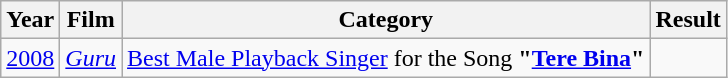<table class="wikitable">
<tr>
<th>Year</th>
<th>Film</th>
<th>Category</th>
<th>Result</th>
</tr>
<tr>
<td style="text-align:center;"><a href='#'>2008</a></td>
<td style="text-align:center;"><em><a href='#'>Guru</a></em></td>
<td style="text-align:center;"><a href='#'>Best Male Playback Singer</a> for the Song <strong>"<a href='#'>Tere Bina</a>"</strong></td>
<td></td>
</tr>
</table>
